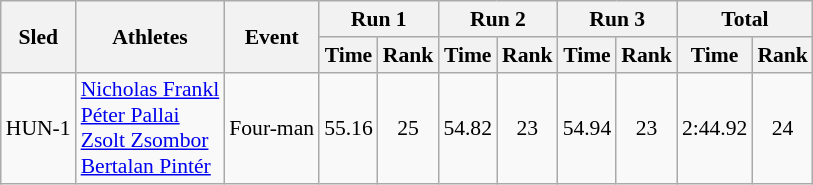<table class="wikitable"  border="1" style="font-size:90%">
<tr>
<th rowspan="2">Sled</th>
<th rowspan="2">Athletes</th>
<th rowspan="2">Event</th>
<th colspan="2">Run 1</th>
<th colspan="2">Run 2</th>
<th colspan="2">Run 3</th>
<th colspan="2">Total</th>
</tr>
<tr>
<th>Time</th>
<th>Rank</th>
<th>Time</th>
<th>Rank</th>
<th>Time</th>
<th>Rank</th>
<th>Time</th>
<th>Rank</th>
</tr>
<tr>
<td align="center">HUN-1</td>
<td><a href='#'>Nicholas Frankl</a><br><a href='#'>Péter Pallai</a><br><a href='#'>Zsolt Zsombor</a><br><a href='#'>Bertalan Pintér</a></td>
<td>Four-man</td>
<td align="center">55.16</td>
<td align="center">25</td>
<td align="center">54.82</td>
<td align="center">23</td>
<td align="center">54.94</td>
<td align="center">23</td>
<td align="center">2:44.92</td>
<td align="center">24</td>
</tr>
</table>
